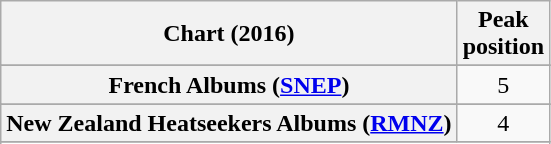<table class="wikitable sortable plainrowheaders" style="text-align:center">
<tr>
<th scope="col">Chart (2016)</th>
<th scope="col">Peak<br> position</th>
</tr>
<tr>
</tr>
<tr>
</tr>
<tr>
</tr>
<tr>
</tr>
<tr>
</tr>
<tr>
<th scope="row">French Albums (<a href='#'>SNEP</a>)</th>
<td>5</td>
</tr>
<tr>
</tr>
<tr>
</tr>
<tr>
<th scope="row">New Zealand Heatseekers Albums (<a href='#'>RMNZ</a>)</th>
<td>4</td>
</tr>
<tr>
</tr>
<tr>
</tr>
<tr>
</tr>
<tr>
</tr>
<tr>
</tr>
</table>
